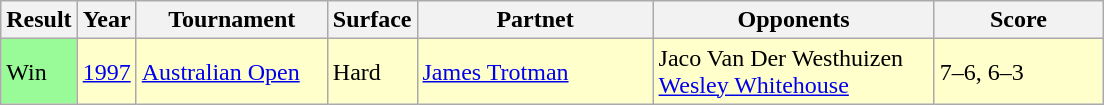<table class="sortable wikitable">
<tr>
<th style="width:40px;">Result</th>
<th style="width:30px;">Year</th>
<th style="width:120px;">Tournament</th>
<th style="width:50px;">Surface</th>
<th style="width:150px;">Partnet</th>
<th style="width:180px;">Opponents</th>
<th style="width:105px;" class="unsortable">Score</th>
</tr>
<tr style="background:#ffffcc;">
<td style="background:#98fb98;">Win</td>
<td><a href='#'>1997</a></td>
<td><a href='#'>Australian Open</a></td>
<td>Hard</td>
<td> <a href='#'>James Trotman</a></td>
<td> Jaco Van Der Westhuizen <br>  <a href='#'>Wesley Whitehouse</a></td>
<td>7–6, 6–3</td>
</tr>
</table>
